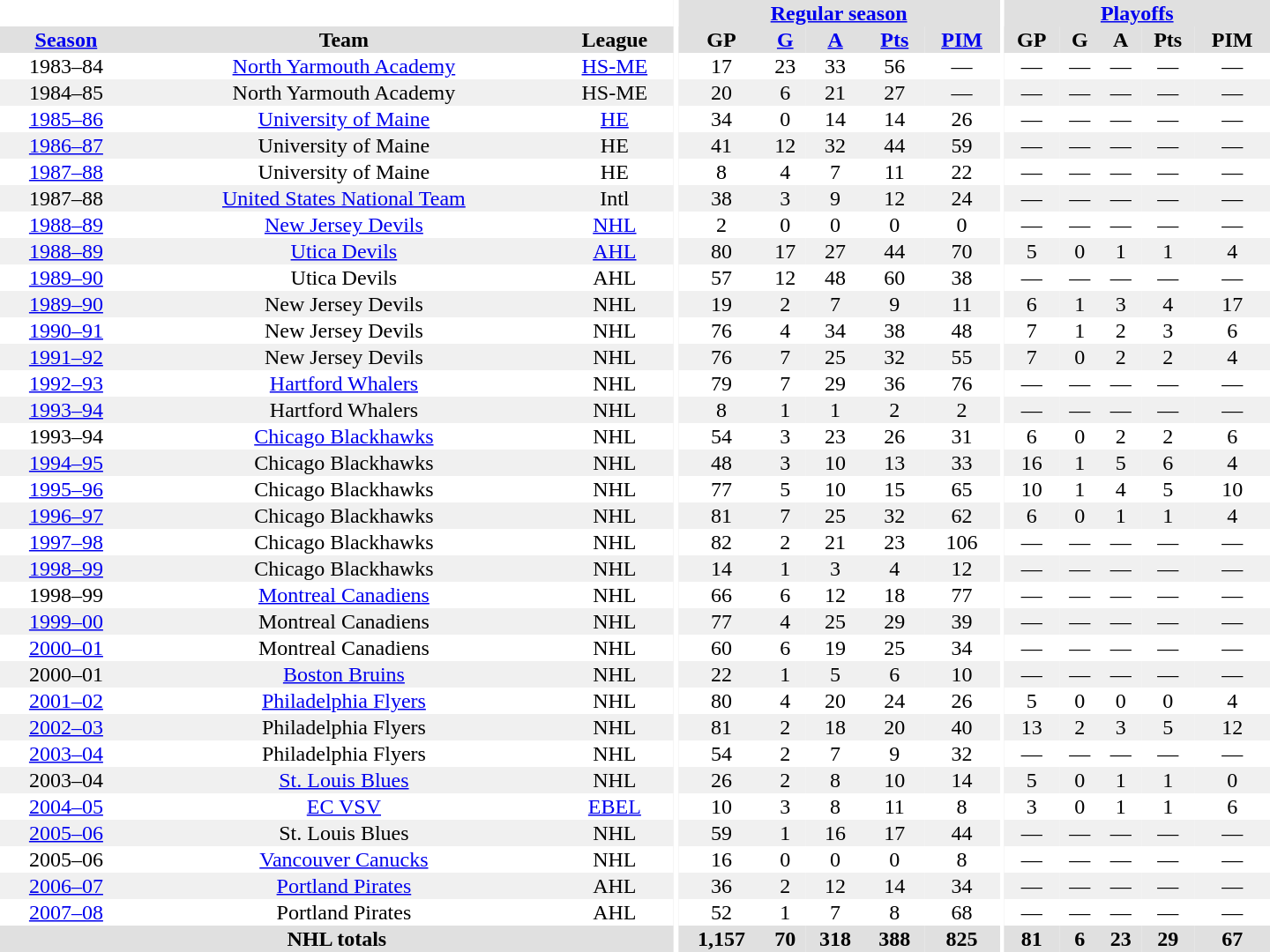<table border="0" cellpadding="1" cellspacing="0" style="text-align:center; width:60em">
<tr bgcolor="#e0e0e0">
<th colspan="3" bgcolor="#ffffff"></th>
<th rowspan="100" bgcolor="#ffffff"></th>
<th colspan="5"><a href='#'>Regular season</a></th>
<th rowspan="100" bgcolor="#ffffff"></th>
<th colspan="5"><a href='#'>Playoffs</a></th>
</tr>
<tr bgcolor="#e0e0e0">
<th><a href='#'>Season</a></th>
<th>Team</th>
<th>League</th>
<th>GP</th>
<th><a href='#'>G</a></th>
<th><a href='#'>A</a></th>
<th><a href='#'>Pts</a></th>
<th><a href='#'>PIM</a></th>
<th>GP</th>
<th>G</th>
<th>A</th>
<th>Pts</th>
<th>PIM</th>
</tr>
<tr>
<td>1983–84</td>
<td><a href='#'>North Yarmouth Academy</a></td>
<td><a href='#'>HS-ME</a></td>
<td>17</td>
<td>23</td>
<td>33</td>
<td>56</td>
<td>—</td>
<td>—</td>
<td>—</td>
<td>—</td>
<td>—</td>
<td>—</td>
</tr>
<tr bgcolor="#f0f0f0">
<td>1984–85</td>
<td>North Yarmouth Academy</td>
<td>HS-ME</td>
<td>20</td>
<td>6</td>
<td>21</td>
<td>27</td>
<td>—</td>
<td>—</td>
<td>—</td>
<td>—</td>
<td>—</td>
<td>—</td>
</tr>
<tr>
<td><a href='#'>1985–86</a></td>
<td><a href='#'>University of Maine</a></td>
<td><a href='#'>HE</a></td>
<td>34</td>
<td>0</td>
<td>14</td>
<td>14</td>
<td>26</td>
<td>—</td>
<td>—</td>
<td>—</td>
<td>—</td>
<td>—</td>
</tr>
<tr bgcolor="#f0f0f0">
<td><a href='#'>1986–87</a></td>
<td>University of Maine</td>
<td>HE</td>
<td>41</td>
<td>12</td>
<td>32</td>
<td>44</td>
<td>59</td>
<td>—</td>
<td>—</td>
<td>—</td>
<td>—</td>
<td>—</td>
</tr>
<tr>
<td><a href='#'>1987–88</a></td>
<td>University of Maine</td>
<td>HE</td>
<td>8</td>
<td>4</td>
<td>7</td>
<td>11</td>
<td>22</td>
<td>—</td>
<td>—</td>
<td>—</td>
<td>—</td>
<td>—</td>
</tr>
<tr bgcolor="#f0f0f0">
<td>1987–88</td>
<td><a href='#'>United States National Team</a></td>
<td>Intl</td>
<td>38</td>
<td>3</td>
<td>9</td>
<td>12</td>
<td>24</td>
<td>—</td>
<td>—</td>
<td>—</td>
<td>—</td>
<td>—</td>
</tr>
<tr>
<td><a href='#'>1988–89</a></td>
<td><a href='#'>New Jersey Devils</a></td>
<td><a href='#'>NHL</a></td>
<td>2</td>
<td>0</td>
<td>0</td>
<td>0</td>
<td>0</td>
<td>—</td>
<td>—</td>
<td>—</td>
<td>—</td>
<td>—</td>
</tr>
<tr bgcolor="#f0f0f0">
<td><a href='#'>1988–89</a></td>
<td><a href='#'>Utica Devils</a></td>
<td><a href='#'>AHL</a></td>
<td>80</td>
<td>17</td>
<td>27</td>
<td>44</td>
<td>70</td>
<td>5</td>
<td>0</td>
<td>1</td>
<td>1</td>
<td>4</td>
</tr>
<tr>
<td><a href='#'>1989–90</a></td>
<td>Utica Devils</td>
<td>AHL</td>
<td>57</td>
<td>12</td>
<td>48</td>
<td>60</td>
<td>38</td>
<td>—</td>
<td>—</td>
<td>—</td>
<td>—</td>
<td>—</td>
</tr>
<tr bgcolor="#f0f0f0">
<td><a href='#'>1989–90</a></td>
<td>New Jersey Devils</td>
<td>NHL</td>
<td>19</td>
<td>2</td>
<td>7</td>
<td>9</td>
<td>11</td>
<td>6</td>
<td>1</td>
<td>3</td>
<td>4</td>
<td>17</td>
</tr>
<tr>
<td><a href='#'>1990–91</a></td>
<td>New Jersey Devils</td>
<td>NHL</td>
<td>76</td>
<td>4</td>
<td>34</td>
<td>38</td>
<td>48</td>
<td>7</td>
<td>1</td>
<td>2</td>
<td>3</td>
<td>6</td>
</tr>
<tr bgcolor="#f0f0f0">
<td><a href='#'>1991–92</a></td>
<td>New Jersey Devils</td>
<td>NHL</td>
<td>76</td>
<td>7</td>
<td>25</td>
<td>32</td>
<td>55</td>
<td>7</td>
<td>0</td>
<td>2</td>
<td>2</td>
<td>4</td>
</tr>
<tr>
<td><a href='#'>1992–93</a></td>
<td><a href='#'>Hartford Whalers</a></td>
<td>NHL</td>
<td>79</td>
<td>7</td>
<td>29</td>
<td>36</td>
<td>76</td>
<td>—</td>
<td>—</td>
<td>—</td>
<td>—</td>
<td>—</td>
</tr>
<tr bgcolor="#f0f0f0">
<td><a href='#'>1993–94</a></td>
<td>Hartford Whalers</td>
<td>NHL</td>
<td>8</td>
<td>1</td>
<td>1</td>
<td>2</td>
<td>2</td>
<td>—</td>
<td>—</td>
<td>—</td>
<td>—</td>
<td>—</td>
</tr>
<tr>
<td>1993–94</td>
<td><a href='#'>Chicago Blackhawks</a></td>
<td>NHL</td>
<td>54</td>
<td>3</td>
<td>23</td>
<td>26</td>
<td>31</td>
<td>6</td>
<td>0</td>
<td>2</td>
<td>2</td>
<td>6</td>
</tr>
<tr bgcolor="#f0f0f0">
<td><a href='#'>1994–95</a></td>
<td>Chicago Blackhawks</td>
<td>NHL</td>
<td>48</td>
<td>3</td>
<td>10</td>
<td>13</td>
<td>33</td>
<td>16</td>
<td>1</td>
<td>5</td>
<td>6</td>
<td>4</td>
</tr>
<tr>
<td><a href='#'>1995–96</a></td>
<td>Chicago Blackhawks</td>
<td>NHL</td>
<td>77</td>
<td>5</td>
<td>10</td>
<td>15</td>
<td>65</td>
<td>10</td>
<td>1</td>
<td>4</td>
<td>5</td>
<td>10</td>
</tr>
<tr bgcolor="#f0f0f0">
<td><a href='#'>1996–97</a></td>
<td>Chicago Blackhawks</td>
<td>NHL</td>
<td>81</td>
<td>7</td>
<td>25</td>
<td>32</td>
<td>62</td>
<td>6</td>
<td>0</td>
<td>1</td>
<td>1</td>
<td>4</td>
</tr>
<tr>
<td><a href='#'>1997–98</a></td>
<td>Chicago Blackhawks</td>
<td>NHL</td>
<td>82</td>
<td>2</td>
<td>21</td>
<td>23</td>
<td>106</td>
<td>—</td>
<td>—</td>
<td>—</td>
<td>—</td>
<td>—</td>
</tr>
<tr bgcolor="#f0f0f0">
<td><a href='#'>1998–99</a></td>
<td>Chicago Blackhawks</td>
<td>NHL</td>
<td>14</td>
<td>1</td>
<td>3</td>
<td>4</td>
<td>12</td>
<td>—</td>
<td>—</td>
<td>—</td>
<td>—</td>
<td>—</td>
</tr>
<tr>
<td>1998–99</td>
<td><a href='#'>Montreal Canadiens</a></td>
<td>NHL</td>
<td>66</td>
<td>6</td>
<td>12</td>
<td>18</td>
<td>77</td>
<td>—</td>
<td>—</td>
<td>—</td>
<td>—</td>
<td>—</td>
</tr>
<tr bgcolor="#f0f0f0">
<td><a href='#'>1999–00</a></td>
<td>Montreal Canadiens</td>
<td>NHL</td>
<td>77</td>
<td>4</td>
<td>25</td>
<td>29</td>
<td>39</td>
<td>—</td>
<td>—</td>
<td>—</td>
<td>—</td>
<td>—</td>
</tr>
<tr>
<td><a href='#'>2000–01</a></td>
<td>Montreal Canadiens</td>
<td>NHL</td>
<td>60</td>
<td>6</td>
<td>19</td>
<td>25</td>
<td>34</td>
<td>—</td>
<td>—</td>
<td>—</td>
<td>—</td>
<td>—</td>
</tr>
<tr bgcolor="#f0f0f0">
<td>2000–01</td>
<td><a href='#'>Boston Bruins</a></td>
<td>NHL</td>
<td>22</td>
<td>1</td>
<td>5</td>
<td>6</td>
<td>10</td>
<td>—</td>
<td>—</td>
<td>—</td>
<td>—</td>
<td>—</td>
</tr>
<tr>
<td><a href='#'>2001–02</a></td>
<td><a href='#'>Philadelphia Flyers</a></td>
<td>NHL</td>
<td>80</td>
<td>4</td>
<td>20</td>
<td>24</td>
<td>26</td>
<td>5</td>
<td>0</td>
<td>0</td>
<td>0</td>
<td>4</td>
</tr>
<tr bgcolor="#f0f0f0">
<td><a href='#'>2002–03</a></td>
<td>Philadelphia Flyers</td>
<td>NHL</td>
<td>81</td>
<td>2</td>
<td>18</td>
<td>20</td>
<td>40</td>
<td>13</td>
<td>2</td>
<td>3</td>
<td>5</td>
<td>12</td>
</tr>
<tr>
<td><a href='#'>2003–04</a></td>
<td>Philadelphia Flyers</td>
<td>NHL</td>
<td>54</td>
<td>2</td>
<td>7</td>
<td>9</td>
<td>32</td>
<td>—</td>
<td>—</td>
<td>—</td>
<td>—</td>
<td>—</td>
</tr>
<tr bgcolor="#f0f0f0">
<td>2003–04</td>
<td><a href='#'>St. Louis Blues</a></td>
<td>NHL</td>
<td>26</td>
<td>2</td>
<td>8</td>
<td>10</td>
<td>14</td>
<td>5</td>
<td>0</td>
<td>1</td>
<td>1</td>
<td>0</td>
</tr>
<tr>
<td><a href='#'>2004–05</a></td>
<td><a href='#'>EC VSV</a></td>
<td><a href='#'>EBEL</a></td>
<td>10</td>
<td>3</td>
<td>8</td>
<td>11</td>
<td>8</td>
<td>3</td>
<td>0</td>
<td>1</td>
<td>1</td>
<td>6</td>
</tr>
<tr bgcolor="#f0f0f0">
<td><a href='#'>2005–06</a></td>
<td>St. Louis Blues</td>
<td>NHL</td>
<td>59</td>
<td>1</td>
<td>16</td>
<td>17</td>
<td>44</td>
<td>—</td>
<td>—</td>
<td>—</td>
<td>—</td>
<td>—</td>
</tr>
<tr>
<td>2005–06</td>
<td><a href='#'>Vancouver Canucks</a></td>
<td>NHL</td>
<td>16</td>
<td>0</td>
<td>0</td>
<td>0</td>
<td>8</td>
<td>—</td>
<td>—</td>
<td>—</td>
<td>—</td>
<td>—</td>
</tr>
<tr bgcolor="#f0f0f0">
<td><a href='#'>2006–07</a></td>
<td><a href='#'>Portland Pirates</a></td>
<td>AHL</td>
<td>36</td>
<td>2</td>
<td>12</td>
<td>14</td>
<td>34</td>
<td>—</td>
<td>—</td>
<td>—</td>
<td>—</td>
<td>—</td>
</tr>
<tr>
<td><a href='#'>2007–08</a></td>
<td>Portland Pirates</td>
<td>AHL</td>
<td>52</td>
<td>1</td>
<td>7</td>
<td>8</td>
<td>68</td>
<td>—</td>
<td>—</td>
<td>—</td>
<td>—</td>
<td>—</td>
</tr>
<tr bgcolor="#e0e0e0">
<th colspan="3">NHL totals</th>
<th>1,157</th>
<th>70</th>
<th>318</th>
<th>388</th>
<th>825</th>
<th>81</th>
<th>6</th>
<th>23</th>
<th>29</th>
<th>67</th>
</tr>
</table>
